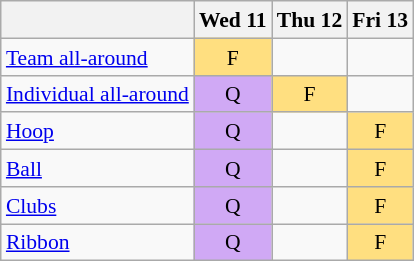<table class="wikitable" style="margin:0.5em auto; font-size:90%; line-height:1.25em;">
<tr style="text-align:center;">
<th></th>
<th>Wed 11</th>
<th>Thu 12</th>
<th>Fri 13</th>
</tr>
<tr style="text-align:center;">
<td style="text-align:left;"><a href='#'>Team all-around</a></td>
<td style="background-color:#FFDF80;">F</td>
<td></td>
<td></td>
</tr>
<tr style="text-align:center;">
<td style="text-align:left;"><a href='#'>Individual all-around</a></td>
<td style="background-color:#D0A9F5;">Q</td>
<td style="background-color:#FFDF80;">F</td>
<td></td>
</tr>
<tr style="text-align:center;">
<td style="text-align:left;"><a href='#'>Hoop</a></td>
<td style="background-color:#D0A9F5;">Q</td>
<td></td>
<td style="background-color:#FFDF80;">F</td>
</tr>
<tr style="text-align:center;">
<td style="text-align:left;"><a href='#'>Ball</a></td>
<td style="background-color:#D0A9F5;">Q</td>
<td></td>
<td style="background-color:#FFDF80;">F</td>
</tr>
<tr style="text-align:center;">
<td style="text-align:left;"><a href='#'>Clubs</a></td>
<td style="background-color:#D0A9F5;">Q</td>
<td></td>
<td style="background-color:#FFDF80;">F</td>
</tr>
<tr style="text-align:center;">
<td style="text-align:left;"><a href='#'>Ribbon</a></td>
<td style="background-color:#D0A9F5;">Q</td>
<td></td>
<td style="background-color:#FFDF80;">F</td>
</tr>
</table>
